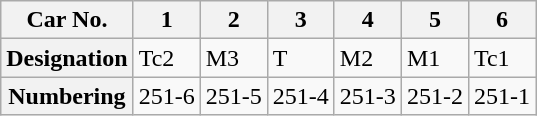<table class="wikitable">
<tr>
<th>Car No.</th>
<th>1</th>
<th>2</th>
<th>3</th>
<th>4</th>
<th>5</th>
<th>6</th>
</tr>
<tr>
<th>Designation</th>
<td>Tc2</td>
<td>M3</td>
<td>T</td>
<td>M2</td>
<td>M1</td>
<td>Tc1</td>
</tr>
<tr>
<th>Numbering</th>
<td>251-6</td>
<td>251-5</td>
<td>251-4</td>
<td>251-3</td>
<td>251-2</td>
<td>251-1</td>
</tr>
</table>
